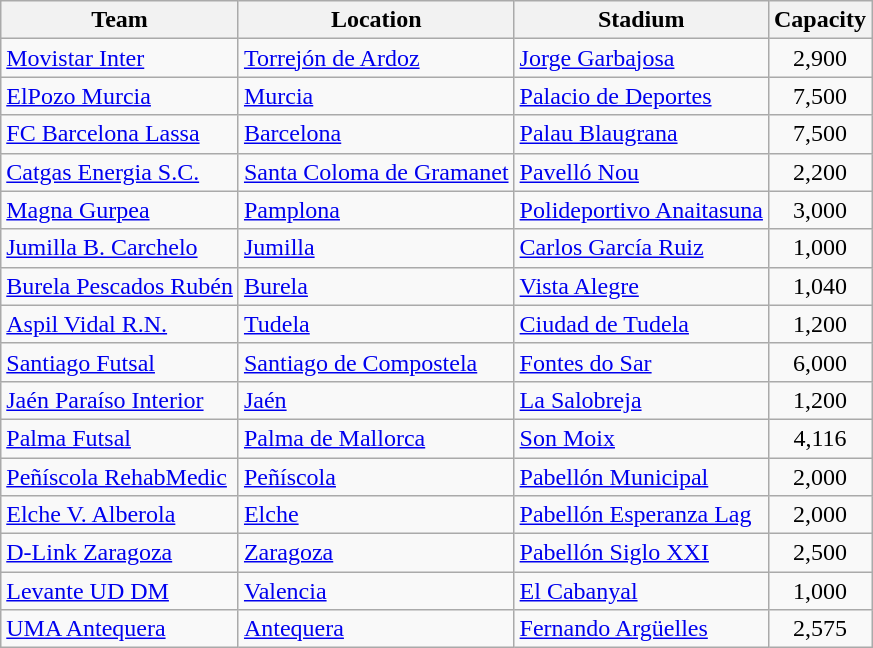<table class="wikitable sortable">
<tr>
<th>Team</th>
<th>Location</th>
<th>Stadium</th>
<th>Capacity</th>
</tr>
<tr>
<td><a href='#'>Movistar Inter</a></td>
<td><a href='#'>Torrejón de Ardoz</a></td>
<td><a href='#'>Jorge Garbajosa</a></td>
<td align="center">2,900</td>
</tr>
<tr>
<td><a href='#'>ElPozo Murcia</a></td>
<td><a href='#'>Murcia</a></td>
<td><a href='#'>Palacio de Deportes</a></td>
<td align="center">7,500</td>
</tr>
<tr>
<td><a href='#'>FC Barcelona Lassa</a></td>
<td><a href='#'>Barcelona</a></td>
<td><a href='#'>Palau Blaugrana</a></td>
<td align="center">7,500</td>
</tr>
<tr>
<td><a href='#'>Catgas Energia S.C.</a></td>
<td><a href='#'>Santa Coloma de Gramanet</a></td>
<td><a href='#'>Pavelló Nou</a></td>
<td align="center">2,200</td>
</tr>
<tr>
<td><a href='#'>Magna Gurpea</a></td>
<td><a href='#'>Pamplona</a></td>
<td><a href='#'>Polideportivo Anaitasuna</a></td>
<td align="center">3,000</td>
</tr>
<tr>
<td><a href='#'>Jumilla B. Carchelo</a></td>
<td><a href='#'>Jumilla</a></td>
<td><a href='#'>Carlos García Ruiz</a></td>
<td align="center">1,000</td>
</tr>
<tr>
<td><a href='#'>Burela Pescados Rubén</a></td>
<td><a href='#'>Burela</a></td>
<td><a href='#'>Vista Alegre</a></td>
<td align="center">1,040</td>
</tr>
<tr>
<td><a href='#'>Aspil Vidal R.N.</a></td>
<td><a href='#'>Tudela</a></td>
<td><a href='#'>Ciudad de Tudela</a></td>
<td align="center">1,200</td>
</tr>
<tr>
<td><a href='#'>Santiago Futsal</a></td>
<td><a href='#'>Santiago de Compostela</a></td>
<td><a href='#'>Fontes do Sar</a></td>
<td align="center">6,000</td>
</tr>
<tr>
<td><a href='#'>Jaén Paraíso Interior</a></td>
<td><a href='#'>Jaén</a></td>
<td><a href='#'>La Salobreja</a></td>
<td align="center">1,200</td>
</tr>
<tr>
<td><a href='#'>Palma Futsal</a></td>
<td><a href='#'>Palma de Mallorca</a></td>
<td><a href='#'>Son Moix</a></td>
<td align="center">4,116</td>
</tr>
<tr>
<td><a href='#'>Peñíscola RehabMedic</a></td>
<td><a href='#'>Peñíscola</a></td>
<td><a href='#'>Pabellón Municipal</a></td>
<td align="center">2,000</td>
</tr>
<tr>
<td><a href='#'>Elche V. Alberola</a></td>
<td><a href='#'>Elche</a></td>
<td><a href='#'>Pabellón Esperanza Lag</a></td>
<td align="center">2,000</td>
</tr>
<tr>
<td><a href='#'>D-Link Zaragoza</a></td>
<td><a href='#'>Zaragoza</a></td>
<td><a href='#'>Pabellón Siglo XXI</a></td>
<td align="center">2,500</td>
</tr>
<tr>
<td><a href='#'>Levante UD DM</a></td>
<td><a href='#'>Valencia</a></td>
<td><a href='#'>El Cabanyal</a></td>
<td align="center">1,000</td>
</tr>
<tr>
<td><a href='#'>UMA Antequera</a></td>
<td><a href='#'>Antequera</a></td>
<td><a href='#'>Fernando Argüelles</a></td>
<td align="center">2,575</td>
</tr>
</table>
